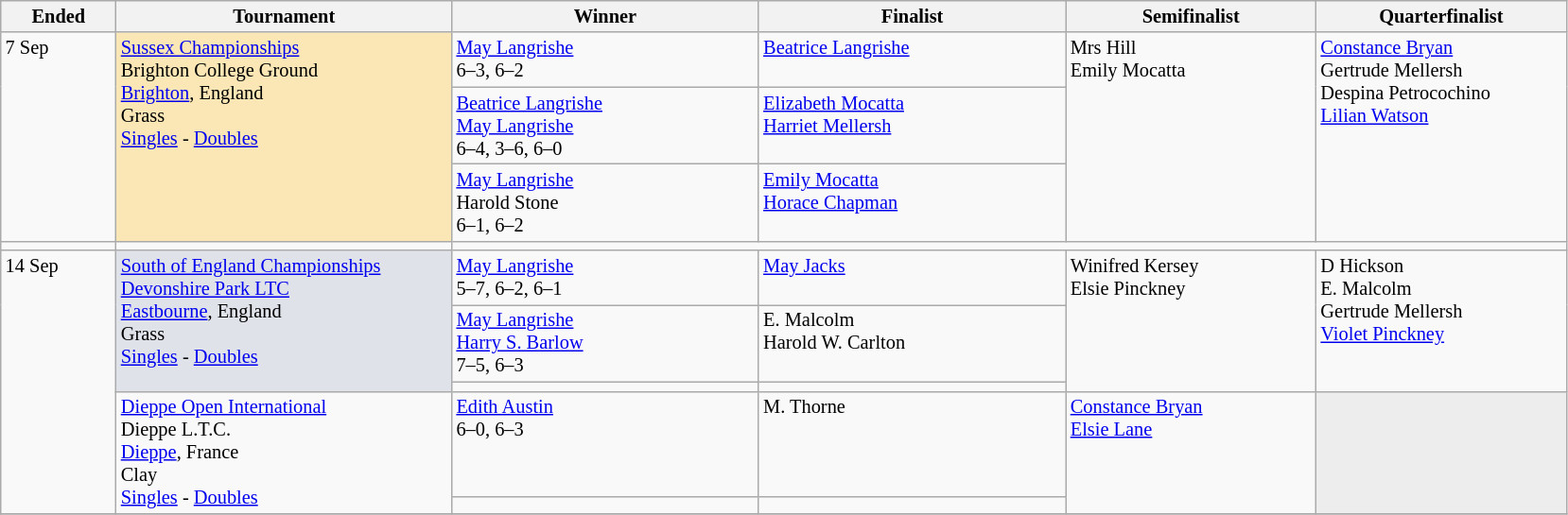<table class="wikitable" style="font-size:85%;">
<tr>
<th width="75">Ended</th>
<th width="230">Tournament</th>
<th width="210">Winner</th>
<th width="210">Finalist</th>
<th width="170">Semifinalist</th>
<th width="170">Quarterfinalist</th>
</tr>
<tr valign=top>
<td rowspan=3>7 Sep</td>
<td style="background:#fae7b5" rowspan=3><a href='#'>Sussex Championships</a><br>Brighton College Ground<br><a href='#'>Brighton</a>, England<br>Grass<br><a href='#'>Singles</a> - <a href='#'>Doubles</a></td>
<td> <a href='#'>May Langrishe</a><br>6–3, 6–2</td>
<td> <a href='#'>Beatrice Langrishe</a></td>
<td rowspan=3> Mrs Hill<br> Emily Mocatta</td>
<td rowspan=3> <a href='#'>Constance Bryan</a><br> Gertrude Mellersh<br> Despina Petrocochino<br> <a href='#'>Lilian Watson</a></td>
</tr>
<tr valign=top>
<td> <a href='#'>Beatrice Langrishe</a><br> <a href='#'>May Langrishe</a><br>6–4, 3–6, 6–0</td>
<td> <a href='#'>Elizabeth Mocatta</a><br> <a href='#'>Harriet Mellersh</a></td>
</tr>
<tr valign=top>
<td> <a href='#'>May Langrishe</a><br> Harold Stone<br>6–1, 6–2</td>
<td> <a href='#'>Emily Mocatta</a><br> <a href='#'>Horace Chapman</a></td>
</tr>
<tr valign=top>
<td></td>
<td></td>
</tr>
<tr valign=top>
<td rowspan=5>14 Sep</td>
<td style="background:#dfe2e9" rowspan=3><a href='#'>South of England Championships</a><br><a href='#'>Devonshire Park LTC</a><br><a href='#'>Eastbourne</a>,  England<br>Grass<br><a href='#'>Singles</a> - <a href='#'>Doubles</a></td>
<td> <a href='#'>May Langrishe</a><br>5–7, 6–2, 6–1</td>
<td> <a href='#'>May Jacks</a></td>
<td rowspan=3> Winifred Kersey<br> Elsie Pinckney</td>
<td rowspan=3>  D Hickson<br>  E. Malcolm<br> Gertrude Mellersh <br> <a href='#'>Violet Pinckney</a></td>
</tr>
<tr valign=top>
<td> <a href='#'>May Langrishe</a><br>  <a href='#'>Harry S. Barlow</a><br>7–5, 6–3</td>
<td> E. Malcolm<br> Harold W. Carlton</td>
</tr>
<tr valign=top>
<td></td>
<td></td>
</tr>
<tr valign=top>
<td rowspan=2><a href='#'>Dieppe Open International</a><br>Dieppe L.T.C.<br><a href='#'>Dieppe</a>, France<br>Clay<br><a href='#'>Singles</a> - <a href='#'>Doubles</a></td>
<td> <a href='#'>Edith Austin</a><br>6–0, 6–3</td>
<td> M. Thorne</td>
<td rowspan=2> <a href='#'>Constance Bryan</a> <br> <a href='#'>Elsie Lane</a></td>
<td style="background:#ededed;" rowspan=2></td>
</tr>
<tr valign=top>
<td></td>
<td></td>
</tr>
<tr valign=top>
</tr>
</table>
